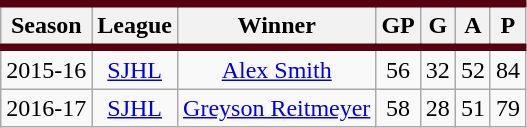<table class="wikitable" style="text-align:center">
<tr style="border-top:#550110 5px solid; border-bottom:#550110 5px solid">
<th>Season</th>
<th>League</th>
<th>Winner</th>
<th>GP</th>
<th>G</th>
<th>A</th>
<th>P</th>
</tr>
<tr>
<td>2015-16</td>
<td><a href='#'>SJHL</a></td>
<td><a href='#'>Alex Smith</a></td>
<td>56</td>
<td>32</td>
<td>52</td>
<td>84</td>
</tr>
<tr>
<td>2016-17</td>
<td><a href='#'>SJHL</a></td>
<td><a href='#'>Greyson Reitmeyer</a></td>
<td>58</td>
<td>28</td>
<td>51</td>
<td>79</td>
</tr>
</table>
